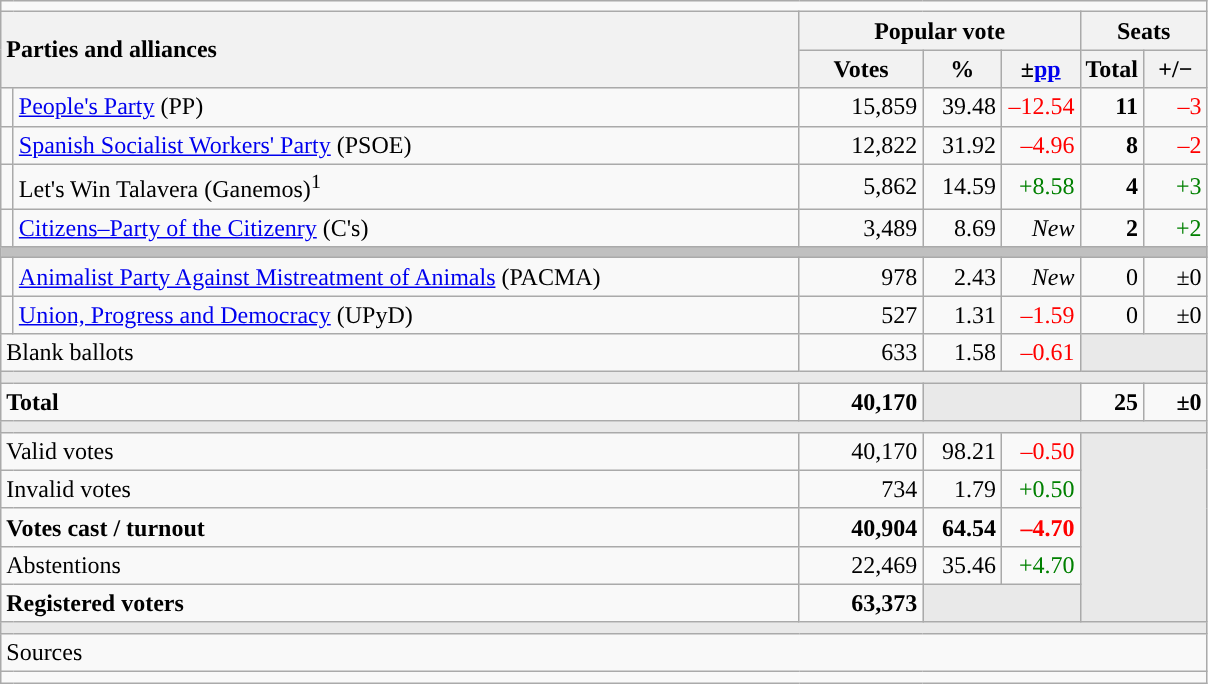<table class="wikitable" style="text-align:right;">
<tr>
<td colspan="7"></td>
</tr>
<tr>
<th style="text-align:left;" rowspan="2" colspan="2" width="525">Parties and alliances</th>
<th colspan="3">Popular vote</th>
<th colspan="2">Seats</th>
</tr>
<tr>
<th width="75">Votes</th>
<th width="45">%</th>
<th width="45">±<a href='#'>pp</a></th>
<th width="35">Total</th>
<th width="35">+/−</th>
</tr>
<tr>
<td width="1" style="color:inherit;background:"></td>
<td align="left"><a href='#'>People's Party</a> (PP)</td>
<td>15,859</td>
<td>39.48</td>
<td style="color:red;">–12.54</td>
<td><strong>11</strong></td>
<td style="color:red;">–3</td>
</tr>
<tr>
<td style="color:inherit;background:"></td>
<td align="left"><a href='#'>Spanish Socialist Workers' Party</a> (PSOE)</td>
<td>12,822</td>
<td>31.92</td>
<td style="color:red;">–4.96</td>
<td><strong>8</strong></td>
<td style="color:red;">–2</td>
</tr>
<tr>
<td style="color:inherit;background:"></td>
<td align="left">Let's Win Talavera (Ganemos)<sup>1</sup></td>
<td>5,862</td>
<td>14.59</td>
<td style="color:green;">+8.58</td>
<td><strong>4</strong></td>
<td style="color:green;">+3</td>
</tr>
<tr>
<td style="color:inherit;background:"></td>
<td align="left"><a href='#'>Citizens–Party of the Citizenry</a> (C's)</td>
<td>3,489</td>
<td>8.69</td>
<td><em>New</em></td>
<td><strong>2</strong></td>
<td style="color:green;">+2</td>
</tr>
<tr>
<td colspan="7" bgcolor="#C0C0C0"></td>
</tr>
<tr>
<td style="color:inherit;background:"></td>
<td align="left"><a href='#'>Animalist Party Against Mistreatment of Animals</a> (PACMA)</td>
<td>978</td>
<td>2.43</td>
<td><em>New</em></td>
<td>0</td>
<td>±0</td>
</tr>
<tr>
<td style="color:inherit;background:"></td>
<td align="left"><a href='#'>Union, Progress and Democracy</a> (UPyD)</td>
<td>527</td>
<td>1.31</td>
<td style="color:red;">–1.59</td>
<td>0</td>
<td>±0</td>
</tr>
<tr>
<td align="left" colspan="2">Blank ballots</td>
<td>633</td>
<td>1.58</td>
<td style="color:red;">–0.61</td>
<td bgcolor="#E9E9E9" colspan="2"></td>
</tr>
<tr>
<td colspan="7" bgcolor="#E9E9E9"></td>
</tr>
<tr style="font-weight:bold;">
<td align="left" colspan="2">Total</td>
<td>40,170</td>
<td bgcolor="#E9E9E9" colspan="2"></td>
<td>25</td>
<td>±0</td>
</tr>
<tr>
<td colspan="7" bgcolor="#E9E9E9"></td>
</tr>
<tr>
<td align="left" colspan="2">Valid votes</td>
<td>40,170</td>
<td>98.21</td>
<td style="color:red;">–0.50</td>
<td bgcolor="#E9E9E9" colspan="2" rowspan="5"></td>
</tr>
<tr>
<td align="left" colspan="2">Invalid votes</td>
<td>734</td>
<td>1.79</td>
<td style="color:green;">+0.50</td>
</tr>
<tr style="font-weight:bold;">
<td align="left" colspan="2">Votes cast / turnout</td>
<td>40,904</td>
<td>64.54</td>
<td style="color:red;">–4.70</td>
</tr>
<tr>
<td align="left" colspan="2">Abstentions</td>
<td>22,469</td>
<td>35.46</td>
<td style="color:green;">+4.70</td>
</tr>
<tr style="font-weight:bold;">
<td align="left" colspan="2">Registered voters</td>
<td>63,373</td>
<td bgcolor="#E9E9E9" colspan="2"></td>
</tr>
<tr>
<td colspan="7" bgcolor="#E9E9E9"></td>
</tr>
<tr>
<td align="left" colspan="7">Sources</td>
</tr>
<tr>
<td colspan="7" style="text-align:left; max-width:790px;"></td>
</tr>
</table>
